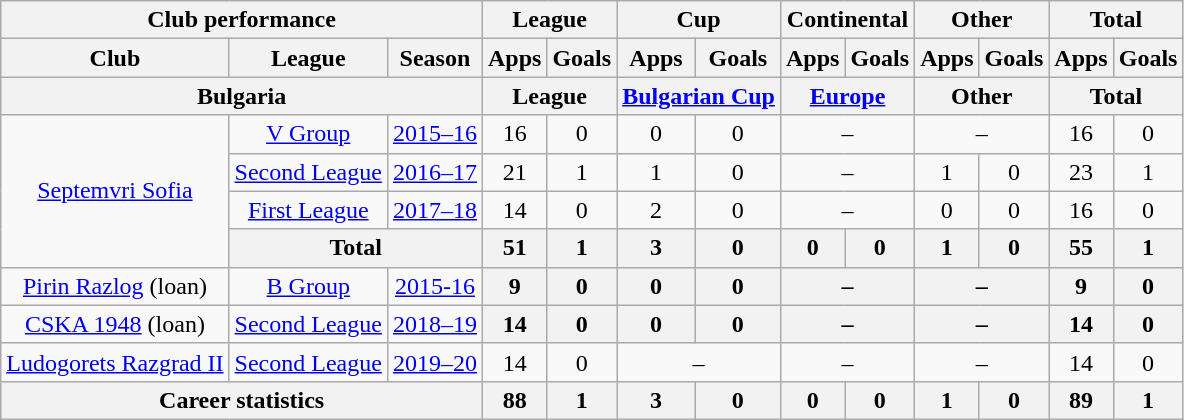<table class="wikitable" style="text-align: center">
<tr>
<th Colspan="3">Club performance</th>
<th Colspan="2">League</th>
<th Colspan="2">Cup</th>
<th Colspan="2">Continental</th>
<th Colspan="2">Other</th>
<th Colspan="3">Total</th>
</tr>
<tr>
<th>Club</th>
<th>League</th>
<th>Season</th>
<th>Apps</th>
<th>Goals</th>
<th>Apps</th>
<th>Goals</th>
<th>Apps</th>
<th>Goals</th>
<th>Apps</th>
<th>Goals</th>
<th>Apps</th>
<th>Goals</th>
</tr>
<tr>
<th Colspan="3">Bulgaria</th>
<th Colspan="2">League</th>
<th Colspan="2"><a href='#'>Bulgarian Cup</a></th>
<th Colspan="2"><a href='#'>Europe</a></th>
<th Colspan="2">Other</th>
<th Colspan="2">Total</th>
</tr>
<tr>
<td rowspan="4" valign="center"><a href='#'>Septemvri Sofia</a></td>
<td rowspan="1"><a href='#'>V Group</a></td>
<td><a href='#'>2015–16</a></td>
<td>16</td>
<td>0</td>
<td>0</td>
<td>0</td>
<td colspan="2">–</td>
<td colspan="2">–</td>
<td>16</td>
<td>0</td>
</tr>
<tr>
<td rowspan="1"><a href='#'>Second League</a></td>
<td><a href='#'>2016–17</a></td>
<td>21</td>
<td>1</td>
<td>1</td>
<td>0</td>
<td colspan="2">–</td>
<td>1</td>
<td>0</td>
<td>23</td>
<td>1</td>
</tr>
<tr>
<td rowspan="1"><a href='#'>First League</a></td>
<td><a href='#'>2017–18</a></td>
<td>14</td>
<td>0</td>
<td>2</td>
<td>0</td>
<td colspan="2">–</td>
<td>0</td>
<td>0</td>
<td>16</td>
<td>0</td>
</tr>
<tr>
<th colspan=2>Total</th>
<th>51</th>
<th>1</th>
<th>3</th>
<th>0</th>
<th>0</th>
<th>0</th>
<th>1</th>
<th>0</th>
<th>55</th>
<th>1</th>
</tr>
<tr>
<td rowspan="1" valign="center"><a href='#'>Pirin Razlog</a> (loan)</td>
<td rowspan="1"><a href='#'>B Group</a></td>
<td><a href='#'>2015-16</a></td>
<th>9</th>
<th>0</th>
<th>0</th>
<th>0</th>
<th colspan="2">–</th>
<th colspan="2">–</th>
<th>9</th>
<th>0</th>
</tr>
<tr>
<td rowspan="1" valign="center"><a href='#'>CSKA 1948</a> (loan)</td>
<td rowspan="1"><a href='#'>Second League</a></td>
<td><a href='#'>2018–19</a></td>
<th>14</th>
<th>0</th>
<th>0</th>
<th>0</th>
<th colspan="2">–</th>
<th colspan="2">–</th>
<th>14</th>
<th>0</th>
</tr>
<tr>
<td rowspan="1" valign="center"><a href='#'>Ludogorets Razgrad II</a></td>
<td rowspan="1"><a href='#'>Second League</a></td>
<td><a href='#'>2019–20</a></td>
<td>14</td>
<td>0</td>
<td colspan="2">–</td>
<td colspan="2">–</td>
<td colspan="2">–</td>
<td>14</td>
<td>0</td>
</tr>
<tr>
<th colspan="3">Career statistics</th>
<th>88</th>
<th>1</th>
<th>3</th>
<th>0</th>
<th>0</th>
<th>0</th>
<th>1</th>
<th>0</th>
<th>89</th>
<th>1</th>
</tr>
</table>
